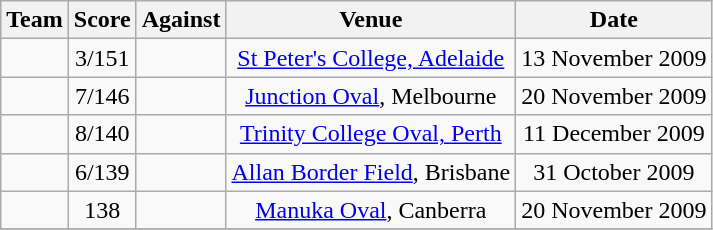<table class="wikitable sortable" style="text-align:center">
<tr>
<th class="unsortable">Team</th>
<th>Score</th>
<th>Against</th>
<th>Venue</th>
<th>Date</th>
</tr>
<tr>
<td style="text-align:left;"></td>
<td>3/151</td>
<td style="text-align:left;"></td>
<td><a href='#'>St Peter's College, Adelaide</a></td>
<td>13 November 2009</td>
</tr>
<tr>
<td style="text-align:left;"></td>
<td>7/146</td>
<td style="text-align:left;"></td>
<td><a href='#'>Junction Oval</a>, Melbourne</td>
<td>20 November 2009</td>
</tr>
<tr>
<td style="text-align:left;"></td>
<td>8/140</td>
<td style="text-align:left;"></td>
<td><a href='#'>Trinity College Oval, Perth</a></td>
<td>11 December 2009</td>
</tr>
<tr>
<td style="text-align:left;"></td>
<td>6/139</td>
<td style="text-align:left;"></td>
<td><a href='#'>Allan Border Field</a>, Brisbane</td>
<td>31 October 2009</td>
</tr>
<tr>
<td style="text-align:left;"></td>
<td>138</td>
<td style="text-align:left;"></td>
<td><a href='#'>Manuka Oval</a>, Canberra</td>
<td>20 November 2009</td>
</tr>
<tr>
</tr>
</table>
